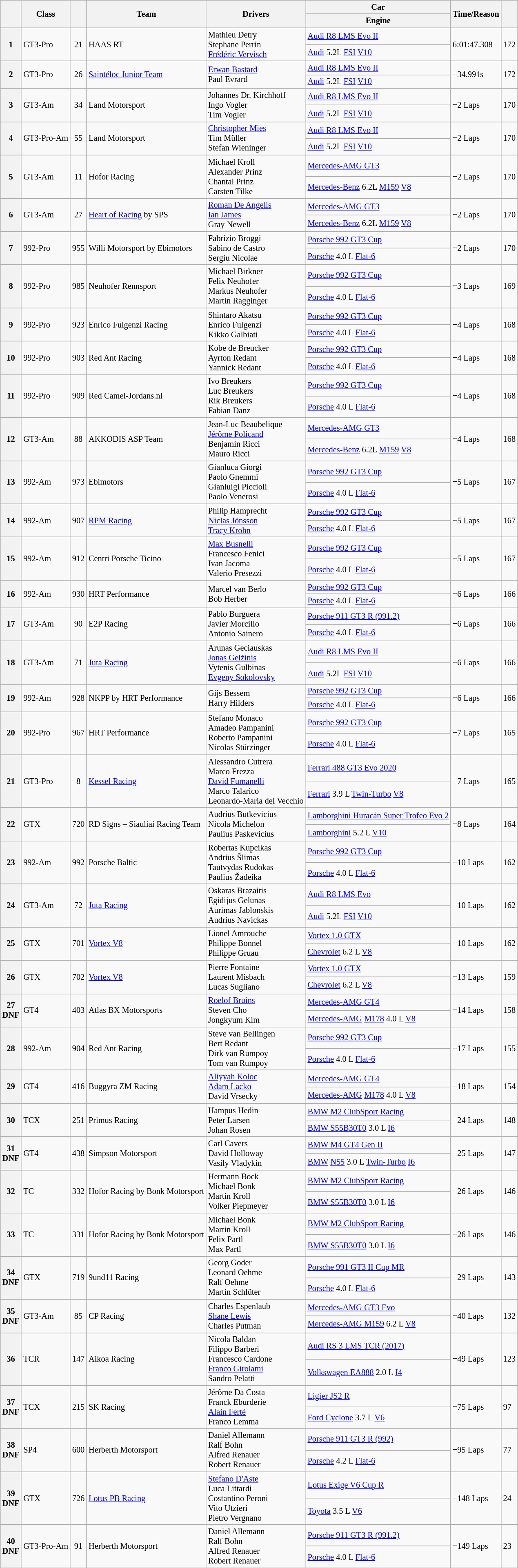<table class="wikitable" style="font-size: 85%;">
<tr>
<th rowspan=2></th>
<th rowspan=2>Class</th>
<th rowspan=2></th>
<th rowspan=2>Team</th>
<th rowspan=2>Drivers</th>
<th>Car</th>
<th rowspan=2>Time/Reason</th>
<th rowspan=2></th>
</tr>
<tr>
<th>Engine</th>
</tr>
<tr>
<th rowspan="2">1</th>
<td rowspan="2">GT3-Pro</td>
<td rowspan="2" align="center">21</td>
<td rowspan="2"> HAAS RT</td>
<td rowspan="2"> Mathieu Detry<br> Stephane Perrin<br> <a href='#'>Frédéric Vervisch</a></td>
<td><a href='#'>Audi R8 LMS Evo II</a></td>
<td rowspan="2">6:01:47.308</td>
<td rowspan="2">172</td>
</tr>
<tr>
<td><a href='#'>Audi</a> 5.2L <a href='#'>FSI</a> <a href='#'>V10</a></td>
</tr>
<tr>
<th rowspan="2">2</th>
<td rowspan="2">GT3-Pro</td>
<td rowspan="2" align="center">26</td>
<td rowspan="2"> <a href='#'>Saintéloc Junior Team</a></td>
<td rowspan="2"> <a href='#'>Erwan Bastard</a><br> Paul Evrard</td>
<td><a href='#'>Audi R8 LMS Evo II</a></td>
<td rowspan="2">+34.991s</td>
<td rowspan="2">172</td>
</tr>
<tr>
<td><a href='#'>Audi</a> 5.2L <a href='#'>FSI</a> <a href='#'>V10</a></td>
</tr>
<tr>
<th rowspan="2">3</th>
<td rowspan="2">GT3-Am</td>
<td rowspan="2" align="center">34</td>
<td rowspan="2"> Land Motorsport</td>
<td rowspan="2"> Johannes Dr. Kirchhoff<br> Ingo Vogler<br> Tim Vogler</td>
<td><a href='#'>Audi R8 LMS Evo II</a></td>
<td rowspan="2">+2 Laps</td>
<td rowspan="2">170</td>
</tr>
<tr>
<td><a href='#'>Audi</a> 5.2L <a href='#'>FSI</a> <a href='#'>V10</a></td>
</tr>
<tr>
<th rowspan="2">4</th>
<td rowspan="2">GT3-Pro-Am</td>
<td rowspan="2" align="center">55</td>
<td rowspan="2"> Land Motorsport</td>
<td rowspan="2"> <a href='#'>Christopher Mies</a><br> Tim Müller<br> Stefan Wieninger</td>
<td><a href='#'>Audi R8 LMS Evo II</a></td>
<td rowspan="2">+2 Laps</td>
<td rowspan="2">170</td>
</tr>
<tr>
<td><a href='#'>Audi</a> 5.2L <a href='#'>FSI</a> <a href='#'>V10</a></td>
</tr>
<tr>
<th rowspan="2">5</th>
<td rowspan="2">GT3-Am</td>
<td rowspan="2" align="center">11</td>
<td rowspan="2"> Hofor Racing</td>
<td rowspan="2"> Michael Kroll<br> Alexander Prinz<br> Chantal Prinz<br> Carsten Tilke</td>
<td><a href='#'>Mercedes-AMG GT3</a></td>
<td rowspan="2">+2 Laps</td>
<td rowspan="2">170</td>
</tr>
<tr>
<td><a href='#'>Mercedes-Benz</a> 6.2L <a href='#'>M159</a> <a href='#'>V8</a></td>
</tr>
<tr>
<th rowspan="2">6</th>
<td rowspan="2">GT3-Am</td>
<td rowspan="2" align="center">27</td>
<td rowspan="2"> <a href='#'>Heart of Racing</a> by SPS</td>
<td rowspan="2"> <a href='#'>Roman De Angelis</a><br> <a href='#'>Ian James</a><br> Gray Newell</td>
<td><a href='#'>Mercedes-AMG GT3</a></td>
<td rowspan="2">+2 Laps</td>
<td rowspan="2">170</td>
</tr>
<tr>
<td><a href='#'>Mercedes-Benz</a> 6.2L <a href='#'>M159</a> <a href='#'>V8</a></td>
</tr>
<tr>
<th rowspan="2">7</th>
<td rowspan="2">992-Pro</td>
<td rowspan="2" align="center">955</td>
<td rowspan="2"> Willi Motorsport by Ebimotors</td>
<td rowspan="2"> Fabrizio Broggi<br> Sabino de Castro<br> Sergiu Nicolae</td>
<td><a href='#'>Porsche 992 GT3 Cup</a></td>
<td rowspan="2">+2 Laps</td>
<td rowspan="2">170</td>
</tr>
<tr>
<td><a href='#'>Porsche</a> 4.0 L <a href='#'>Flat-6</a></td>
</tr>
<tr>
<th rowspan="2">8</th>
<td rowspan="2">992-Pro</td>
<td rowspan="2" align="center">985</td>
<td rowspan="2"> Neuhofer Rennsport</td>
<td rowspan="2"> Michael Birkner<br> Felix Neuhofer<br> Markus Neuhofer<br> Martin Ragginger</td>
<td><a href='#'>Porsche 992 GT3 Cup</a></td>
<td rowspan="2">+3 Laps</td>
<td rowspan="2">169</td>
</tr>
<tr>
<td><a href='#'>Porsche</a> 4.0 L <a href='#'>Flat-6</a></td>
</tr>
<tr>
<th rowspan="2">9</th>
<td rowspan="2">992-Pro</td>
<td rowspan="2" align="center">923</td>
<td rowspan="2"> Enrico Fulgenzi Racing</td>
<td rowspan="2"> Shintaro Akatsu<br> Enrico Fulgenzi<br> Kikko Galbiati</td>
<td><a href='#'>Porsche 992 GT3 Cup</a></td>
<td rowspan="2">+4 Laps</td>
<td rowspan="2">168</td>
</tr>
<tr>
<td><a href='#'>Porsche</a> 4.0 L <a href='#'>Flat-6</a></td>
</tr>
<tr>
<th rowspan="2">10</th>
<td rowspan="2">992-Pro</td>
<td rowspan="2" align="center">903</td>
<td rowspan="2"> Red Ant Racing</td>
<td rowspan="2"> Kobe de Breucker<br> Ayrton Redant<br> Yannick Redant</td>
<td><a href='#'>Porsche 992 GT3 Cup</a></td>
<td rowspan="2">+4 Laps</td>
<td rowspan="2">168</td>
</tr>
<tr>
<td><a href='#'>Porsche</a> 4.0 L <a href='#'>Flat-6</a></td>
</tr>
<tr>
<th rowspan="2">11</th>
<td rowspan="2">992-Pro</td>
<td rowspan="2" align="center">909</td>
<td rowspan="2"> Red Camel-Jordans.nl</td>
<td rowspan="2"> Ivo Breukers<br> Luc Breukers<br> Rik Breukers<br> Fabian Danz</td>
<td><a href='#'>Porsche 992 GT3 Cup</a></td>
<td rowspan="2">+4 Laps</td>
<td rowspan="2">168</td>
</tr>
<tr>
<td><a href='#'>Porsche</a> 4.0 L <a href='#'>Flat-6</a></td>
</tr>
<tr>
<th rowspan="2">12</th>
<td rowspan="2">GT3-Am</td>
<td rowspan="2" align="center">88</td>
<td rowspan="2"> AKKODIS ASP Team</td>
<td rowspan="2"> Jean-Luc Beaubelique<br> <a href='#'>Jérôme Policand</a><br> Benjamin Ricci<br> Mauro Ricci</td>
<td><a href='#'>Mercedes-AMG GT3</a></td>
<td rowspan="2">+4 Laps</td>
<td rowspan="2">168</td>
</tr>
<tr>
<td><a href='#'>Mercedes-Benz</a> 6.2L <a href='#'>M159</a> <a href='#'>V8</a></td>
</tr>
<tr>
<th rowspan="2">13</th>
<td rowspan="2">992-Am</td>
<td rowspan="2" align="center">973</td>
<td rowspan="2"> Ebimotors</td>
<td rowspan="2"> Gianluca Giorgi<br> Paolo Gnemmi<br> Gianluigi Piccioli<br> Paolo Venerosi</td>
<td><a href='#'>Porsche 992 GT3 Cup</a></td>
<td rowspan="2">+5 Laps</td>
<td rowspan="2">167</td>
</tr>
<tr>
<td><a href='#'>Porsche</a> 4.0 L <a href='#'>Flat-6</a></td>
</tr>
<tr>
<th rowspan="2">14</th>
<td rowspan="2">992-Am</td>
<td rowspan="2" align="center">907</td>
<td rowspan="2"> <a href='#'>RPM Racing</a></td>
<td rowspan="2"> Philip Hamprecht<br> <a href='#'>Niclas Jönsson</a><br> <a href='#'>Tracy Krohn</a></td>
<td><a href='#'>Porsche 992 GT3 Cup</a></td>
<td rowspan="2">+5 Laps</td>
<td rowspan="2">167</td>
</tr>
<tr>
<td><a href='#'>Porsche</a> 4.0 L <a href='#'>Flat-6</a></td>
</tr>
<tr>
<th rowspan="2">15</th>
<td rowspan="2">992-Am</td>
<td rowspan="2" align="center">912</td>
<td rowspan="2"> Centri Porsche Ticino</td>
<td rowspan="2"> <a href='#'>Max Busnelli</a><br> Francesco Fenici<br> Ivan Jacoma<br> Valerio Presezzi</td>
<td><a href='#'>Porsche 992 GT3 Cup</a></td>
<td rowspan="2">+5 Laps</td>
<td rowspan="2">167</td>
</tr>
<tr>
<td><a href='#'>Porsche</a> 4.0 L <a href='#'>Flat-6</a></td>
</tr>
<tr>
<th rowspan="2">16</th>
<td rowspan="2">992-Am</td>
<td rowspan="2" align="center">930</td>
<td rowspan="2"> HRT Performance</td>
<td rowspan="2"> Marcel van Berlo<br> Bob Herber</td>
<td><a href='#'>Porsche 992 GT3 Cup</a></td>
<td rowspan="2">+6 Laps</td>
<td rowspan="2">166</td>
</tr>
<tr>
<td><a href='#'>Porsche</a> 4.0 L <a href='#'>Flat-6</a></td>
</tr>
<tr>
<th rowspan="2">17</th>
<td rowspan="2">GT3-Am</td>
<td rowspan="2" align="center">90</td>
<td rowspan="2"> E2P Racing</td>
<td rowspan="2"> Pablo Burguera<br> Javier Morcillo<br> Antonio Sainero</td>
<td><a href='#'>Porsche 911 GT3 R (991.2)</a></td>
<td rowspan="2">+6 Laps</td>
<td rowspan="2">166</td>
</tr>
<tr>
<td><a href='#'>Porsche</a> 4.0 L <a href='#'>Flat-6</a></td>
</tr>
<tr>
<th rowspan="2">18</th>
<td rowspan="2">GT3-Am</td>
<td rowspan="2" align="center">71</td>
<td rowspan="2"> <a href='#'>Juta Racing</a></td>
<td rowspan="2"> Arunas Geciauskas<br> <a href='#'>Jonas Gelžinis</a><br> Vytenis Gulbinas<br> <a href='#'>Evgeny Sokolovsky</a></td>
<td><a href='#'>Audi R8 LMS Evo II</a></td>
<td rowspan="2">+6 Laps</td>
<td rowspan="2">166</td>
</tr>
<tr>
<td><a href='#'>Audi</a> 5.2L <a href='#'>FSI</a> <a href='#'>V10</a></td>
</tr>
<tr>
<th rowspan="2">19</th>
<td rowspan="2">992-Am</td>
<td rowspan="2" align="center">928</td>
<td rowspan="2"> NKPP by HRT Performance</td>
<td rowspan="2"> Gijs Bessem<br> Harry Hilders</td>
<td><a href='#'>Porsche 992 GT3 Cup</a></td>
<td rowspan="2">+6 Laps</td>
<td rowspan="2">166</td>
</tr>
<tr>
<td><a href='#'>Porsche</a> 4.0 L <a href='#'>Flat-6</a></td>
</tr>
<tr>
<th rowspan="2">20</th>
<td rowspan="2">992-Pro</td>
<td rowspan="2" align="center">967</td>
<td rowspan="2"> HRT Performance</td>
<td rowspan="2"> Stefano Monaco<br> Amadeo Pampanini<br> Roberto Pampanini<br> Nicolas Stürzinger</td>
<td><a href='#'>Porsche 992 GT3 Cup</a></td>
<td rowspan="2">+7 Laps</td>
<td rowspan="2">165</td>
</tr>
<tr>
<td><a href='#'>Porsche</a> 4.0 L <a href='#'>Flat-6</a></td>
</tr>
<tr>
<th rowspan="2">21</th>
<td rowspan="2">GT3-Pro</td>
<td rowspan="2" align="center">8</td>
<td rowspan="2"> <a href='#'>Kessel Racing</a></td>
<td rowspan="2"> Alessandro Cutrera<br> Marco Frezza<br> <a href='#'>David Fumanelli</a><br> Marco Talarico<br> Leonardo-Maria del Vecchio</td>
<td><a href='#'>Ferrari 488 GT3 Evo 2020</a></td>
<td rowspan="2">+7 Laps</td>
<td rowspan="2">165</td>
</tr>
<tr>
<td><a href='#'>Ferrari</a> 3.9 L <a href='#'>Twin-Turbo</a> <a href='#'>V8</a></td>
</tr>
<tr>
<th rowspan="2">22</th>
<td rowspan="2">GTX</td>
<td rowspan="2" align="center">720</td>
<td rowspan="2"> RD Signs – Siauliai Racing Team</td>
<td rowspan="2"> Audrius Butkevicius<br> Nicola Michelon<br> Paulius Paskevicius</td>
<td><a href='#'>Lamborghini Huracán Super Trofeo Evo 2</a></td>
<td rowspan="2">+8 Laps</td>
<td rowspan="2">164</td>
</tr>
<tr>
<td><a href='#'>Lamborghini</a> 5.2 L <a href='#'>V10</a></td>
</tr>
<tr>
<th rowspan="2">23</th>
<td rowspan="2">992-Am</td>
<td rowspan="2" align="center">992</td>
<td rowspan="2"> Porsche Baltic</td>
<td rowspan="2"> Robertas Kupcikas<br> Andrius Šlimas<br> Tautvydas Rudokas<br> Paulius Žadeika</td>
<td><a href='#'>Porsche 992 GT3 Cup</a></td>
<td rowspan="2">+10 Laps</td>
<td rowspan="2">162</td>
</tr>
<tr>
<td><a href='#'>Porsche</a> 4.0 L <a href='#'>Flat-6</a></td>
</tr>
<tr>
<th rowspan="2">24</th>
<td rowspan="2">GT3-Am</td>
<td rowspan="2" align="center">72</td>
<td rowspan="2"> <a href='#'>Juta Racing</a></td>
<td rowspan="2"> Oskaras Brazaitis<br> Egidijus Gelūnas<br> Aurimas Jablonskis<br> Audrius Navickas</td>
<td><a href='#'>Audi R8 LMS Evo</a></td>
<td rowspan="2">+10 Laps</td>
<td rowspan="2">162</td>
</tr>
<tr>
<td><a href='#'>Audi</a> 5.2L <a href='#'>FSI</a> <a href='#'>V10</a></td>
</tr>
<tr>
<th rowspan="2">25</th>
<td rowspan="2">GTX</td>
<td rowspan="2" align="center">701</td>
<td rowspan="2"> <a href='#'>Vortex V8</a></td>
<td rowspan="2"> Lionel Amrouche<br> Philippe Bonnel<br> Philippe Gruau</td>
<td><a href='#'>Vortex 1.0 GTX</a></td>
<td rowspan="2">+10 Laps</td>
<td rowspan="2">162</td>
</tr>
<tr>
<td><a href='#'>Chevrolet</a> 6.2 L <a href='#'>V8</a></td>
</tr>
<tr>
<th rowspan="2">26</th>
<td rowspan="2">GTX</td>
<td rowspan="2" align="center">702</td>
<td rowspan="2"> <a href='#'>Vortex V8</a></td>
<td rowspan="2"> Pierre Fontaine<br> Laurent Misbach<br> Lucas Sugliano</td>
<td><a href='#'>Vortex 1.0 GTX</a></td>
<td rowspan="2">+13 Laps</td>
<td rowspan="2">159</td>
</tr>
<tr>
<td><a href='#'>Chevrolet</a> 6.2 L <a href='#'>V8</a></td>
</tr>
<tr>
<th rowspan="2">27<br>DNF</th>
<td rowspan="2">GT4</td>
<td rowspan="2" align="center">403</td>
<td rowspan="2"> Atlas BX Motorsports</td>
<td rowspan="2"> <a href='#'>Roelof Bruins</a><br> Steven Cho<br> Jongkyum Kim</td>
<td><a href='#'>Mercedes-AMG GT4</a></td>
<td rowspan="2">+14 Laps</td>
<td rowspan="2">158</td>
</tr>
<tr>
<td><a href='#'>Mercedes-AMG</a> <a href='#'>M178</a> 4.0 L <a href='#'>V8</a></td>
</tr>
<tr>
<th rowspan="2">28</th>
<td rowspan="2">992-Am</td>
<td rowspan="2" align="center">904</td>
<td rowspan="2"> Red Ant Racing</td>
<td rowspan="2"> Steve van Bellingen<br> Bert Redant<br> Dirk van Rumpoy<br> Tom van Rumpoy</td>
<td><a href='#'>Porsche 992 GT3 Cup</a></td>
<td rowspan="2">+17 Laps</td>
<td rowspan="2">155</td>
</tr>
<tr>
<td><a href='#'>Porsche</a> 4.0 L <a href='#'>Flat-6</a></td>
</tr>
<tr>
<th rowspan="2">29</th>
<td rowspan="2">GT4</td>
<td rowspan="2" align="center">416</td>
<td rowspan="2"> Buggyra ZM Racing</td>
<td rowspan="2"> <a href='#'>Aliyyah Koloc</a><br> <a href='#'>Adam Lacko</a><br> David Vrsecky</td>
<td><a href='#'>Mercedes-AMG GT4</a></td>
<td rowspan="2">+18 Laps</td>
<td rowspan="2">154</td>
</tr>
<tr>
<td><a href='#'>Mercedes-AMG</a> <a href='#'>M178</a> 4.0 L <a href='#'>V8</a></td>
</tr>
<tr>
<th rowspan="2">30</th>
<td rowspan="2">TCX</td>
<td rowspan="2" align="center">251</td>
<td rowspan="2"> Primus Racing</td>
<td rowspan="2"> Hampus Hedin<br> Peter Larsen<br> Johan Rosen</td>
<td><a href='#'>BMW M2 ClubSport Racing</a></td>
<td rowspan="2">+24 Laps</td>
<td rowspan="2">148</td>
</tr>
<tr>
<td><a href='#'>BMW S55B30T0</a> 3.0 L <a href='#'>I6</a></td>
</tr>
<tr>
<th rowspan="2">31<br>DNF</th>
<td rowspan="2">GT4</td>
<td rowspan="2" align="center">438</td>
<td rowspan="2"> Simpson Motorsport</td>
<td rowspan="2"> Carl Cavers<br> David Holloway<br> Vasily Vladykin</td>
<td><a href='#'>BMW M4 GT4 Gen II</a></td>
<td rowspan="2">+25 Laps</td>
<td rowspan="2">147</td>
</tr>
<tr>
<td><a href='#'>BMW</a> <a href='#'>N55</a> 3.0 L <a href='#'>Twin-Turbo</a> <a href='#'>I6</a></td>
</tr>
<tr>
<th rowspan="2">32</th>
<td rowspan="2">TC</td>
<td rowspan="2" align="center">332</td>
<td rowspan="2"> Hofor Racing by Bonk Motorsport</td>
<td rowspan="2"> Hermann Bock<br> Michael Bonk<br> Martin Kroll<br> Volker Piepmeyer</td>
<td><a href='#'>BMW M2 ClubSport Racing</a></td>
<td rowspan="2">+26 Laps</td>
<td rowspan="2">146</td>
</tr>
<tr>
<td><a href='#'>BMW S55B30T0</a> 3.0 L <a href='#'>I6</a></td>
</tr>
<tr>
<th rowspan="2">33</th>
<td rowspan="2">TC</td>
<td rowspan="2" align="center">331</td>
<td rowspan="2"> Hofor Racing by Bonk Motorsport</td>
<td rowspan="2"> Michael Bonk<br> Martin Kroll<br> Felix Partl<br> Max Partl</td>
<td><a href='#'>BMW M2 ClubSport Racing</a></td>
<td rowspan="2">+26 Laps</td>
<td rowspan="2">146</td>
</tr>
<tr>
<td><a href='#'>BMW S55B30T0</a> 3.0 L <a href='#'>I6</a></td>
</tr>
<tr>
<th rowspan="2">34<br>DNF</th>
<td rowspan="2">GTX</td>
<td rowspan="2" align="center">719</td>
<td rowspan="2"> 9und11 Racing</td>
<td rowspan="2"> Georg Goder<br> Leonard Oehme<br> Ralf Oehme<br> Martin Schlüter</td>
<td><a href='#'>Porsche 991 GT3 II Cup MR</a></td>
<td rowspan="2">+29 Laps</td>
<td rowspan="2">143</td>
</tr>
<tr>
<td><a href='#'>Porsche</a> 4.0 L <a href='#'>Flat-6</a></td>
</tr>
<tr>
<th rowspan="2">35<br>DNF</th>
<td rowspan="2">GT3-Am</td>
<td rowspan="2" align="center">85</td>
<td rowspan="2"> CP Racing</td>
<td rowspan="2"> Charles Espenlaub<br> <a href='#'>Shane Lewis</a><br> Charles Putman</td>
<td><a href='#'>Mercedes-AMG GT3 Evo</a></td>
<td rowspan="2">+40 Laps</td>
<td rowspan="2">132</td>
</tr>
<tr>
<td><a href='#'>Mercedes-AMG M159</a> 6.2 L <a href='#'>V8</a></td>
</tr>
<tr>
<th rowspan="2">36</th>
<td rowspan="2">TCR</td>
<td rowspan="2" align="center">147</td>
<td rowspan="2"> Aikoa Racing</td>
<td rowspan="2"> Nicola Baldan<br> Filippo Barberi<br> Francesco Cardone<br> <a href='#'>Franco Girolami</a><br> Sandro Pelatti</td>
<td><a href='#'>Audi RS 3 LMS TCR (2017)</a></td>
<td rowspan="2">+49 Laps</td>
<td rowspan="2">123</td>
</tr>
<tr>
<td><a href='#'>Volkswagen EA888</a> 2.0 L <a href='#'>I4</a></td>
</tr>
<tr>
<th rowspan="2">37<br>DNF</th>
<td rowspan="2">TCX</td>
<td rowspan="2" align="center">215</td>
<td rowspan="2"> SK Racing</td>
<td rowspan="2"> Jérôme Da Costa<br> Franck Eburderie<br> <a href='#'>Alain Ferté</a><br> Franco Lemma</td>
<td><a href='#'>Ligier JS2 R</a></td>
<td rowspan="2">+75 Laps</td>
<td rowspan="2">97</td>
</tr>
<tr>
<td><a href='#'>Ford Cyclone</a> 3.7 L <a href='#'>V6</a></td>
</tr>
<tr>
<th rowspan="2">38<br>DNF</th>
<td rowspan="2">SP4</td>
<td rowspan="2" align="center">600</td>
<td rowspan="2"> Herberth Motorsport</td>
<td rowspan="2"> Daniel Allemann<br> Ralf Bohn<br> Alfred Renauer<br> Robert Renauer</td>
<td><a href='#'>Porsche 911 GT3 R (992)</a></td>
<td rowspan="2">+95 Laps</td>
<td rowspan="2">77</td>
</tr>
<tr>
<td><a href='#'>Porsche</a> 4.2 L <a href='#'>Flat-6</a></td>
</tr>
<tr>
<th rowspan="2">39<br>DNF</th>
<td rowspan="2">GTX</td>
<td rowspan="2" align="center">726</td>
<td rowspan="2"> <a href='#'>Lotus PB Racing</a></td>
<td rowspan="2"> <a href='#'>Stefano D'Aste</a><br> Luca Littardi<br> Costantino Peroni<br> Vito Utzieri<br> Pietro Vergnano</td>
<td><a href='#'>Lotus Exige V6 Cup R</a></td>
<td rowspan="2">+148 Laps</td>
<td rowspan="2">24</td>
</tr>
<tr>
<td><a href='#'>Toyota</a> 3.5 L <a href='#'>V6</a></td>
</tr>
<tr>
<th rowspan="2">40<br>DNF</th>
<td rowspan="2">GT3-Pro-Am</td>
<td rowspan="2" align="center">91</td>
<td rowspan="2"> Herberth Motorsport</td>
<td rowspan="2"> Daniel Allemann<br> Ralf Bohn<br> Alfred Renauer<br> Robert Renauer</td>
<td><a href='#'>Porsche 911 GT3 R (991.2)</a></td>
<td rowspan="2">+149 Laps</td>
<td rowspan="2">23</td>
</tr>
<tr>
<td><a href='#'>Porsche</a> 4.0 L <a href='#'>Flat-6</a></td>
</tr>
</table>
